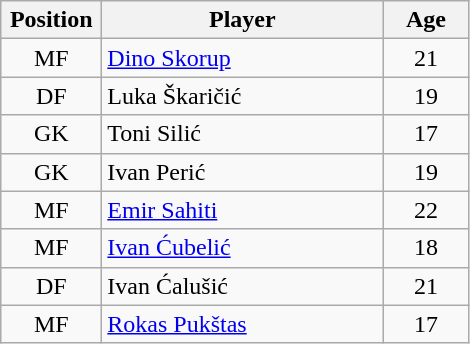<table class="wikitable" style="text-align: center;">
<tr>
<th width=60>Position</th>
<th width=180>Player</th>
<th width=50>Age</th>
</tr>
<tr>
<td>MF</td>
<td style="text-align:left;"> <a href='#'>Dino Skorup</a></td>
<td>21</td>
</tr>
<tr>
<td>DF</td>
<td style="text-align:left;"> Luka Škaričić</td>
<td>19</td>
</tr>
<tr>
<td>GK</td>
<td style="text-align:left;"> Toni Silić</td>
<td>17</td>
</tr>
<tr>
<td>GK</td>
<td style="text-align:left;"> Ivan Perić</td>
<td>19</td>
</tr>
<tr>
<td>MF</td>
<td style="text-align:left;"> <a href='#'>Emir Sahiti</a></td>
<td>22</td>
</tr>
<tr>
<td>MF</td>
<td style="text-align:left;"> <a href='#'>Ivan Ćubelić</a></td>
<td>18</td>
</tr>
<tr>
<td>DF</td>
<td style="text-align:left;"> Ivan Ćalušić</td>
<td>21</td>
</tr>
<tr>
<td>MF</td>
<td style="text-align:left;"> <a href='#'>Rokas Pukštas</a></td>
<td>17</td>
</tr>
</table>
